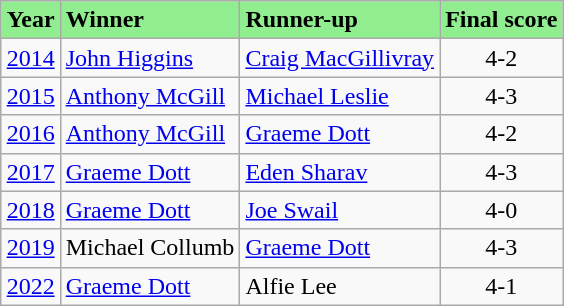<table class="wikitable" style="margin: auto">
<tr>
<th style="text-align: center; background-color: #90EE90">Year</th>
<th style="text-align: left; background-color: #90EE90">Winner</th>
<th style="text-align: left; background-color: #90EE90">Runner-up</th>
<th style="text-align: left; background-color: #90EE90">Final score</th>
</tr>
<tr>
<td><a href='#'>2014</a></td>
<td> <a href='#'>John Higgins</a></td>
<td> <a href='#'>Craig MacGillivray</a></td>
<td style="text-align: center">4-2</td>
</tr>
<tr>
<td><a href='#'>2015</a></td>
<td> <a href='#'>Anthony McGill</a></td>
<td> <a href='#'>Michael Leslie</a></td>
<td style="text-align: center">4-3</td>
</tr>
<tr>
<td><a href='#'>2016</a></td>
<td> <a href='#'>Anthony McGill</a></td>
<td> <a href='#'>Graeme Dott</a></td>
<td style="text-align: center">4-2</td>
</tr>
<tr>
<td><a href='#'>2017</a></td>
<td> <a href='#'>Graeme Dott</a></td>
<td> <a href='#'>Eden Sharav</a></td>
<td style="text-align: center">4-3</td>
</tr>
<tr>
<td><a href='#'>2018</a></td>
<td> <a href='#'>Graeme Dott</a></td>
<td> <a href='#'>Joe Swail</a></td>
<td style="text-align: center">4-0</td>
</tr>
<tr>
<td><a href='#'>2019</a></td>
<td> Michael Collumb</td>
<td> <a href='#'>Graeme Dott</a></td>
<td style="text-align: center">4-3</td>
</tr>
<tr>
<td><a href='#'>2022</a></td>
<td> <a href='#'>Graeme Dott</a></td>
<td> Alfie Lee</td>
<td style="text-align: center">4-1</td>
</tr>
</table>
